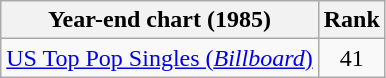<table class="wikitable sortable">
<tr>
<th>Year-end chart (1985)</th>
<th>Rank</th>
</tr>
<tr>
<td><a href='#'>US Top Pop Singles (<em>Billboard</em>)</a></td>
<td style="text-align:center;">41</td>
</tr>
</table>
